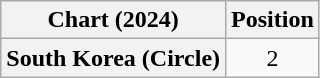<table class="wikitable plainrowheaders" style="text-align:center">
<tr>
<th scope="col">Chart (2024)</th>
<th scope="col">Position</th>
</tr>
<tr>
<th scope="row">South Korea (Circle)</th>
<td>2</td>
</tr>
</table>
